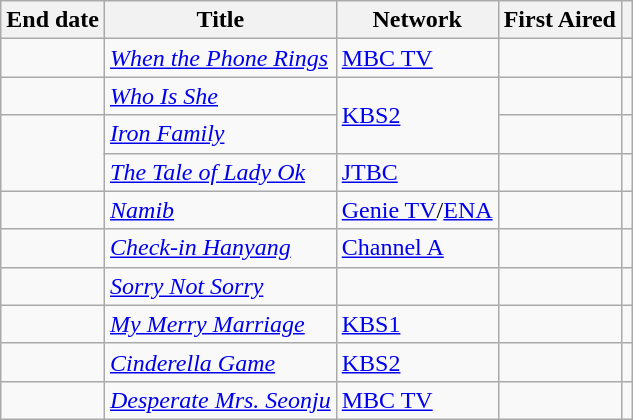<table class="wikitable sortable">
<tr>
<th scope="col">End date</th>
<th scope="col">Title</th>
<th scope="col">Network</th>
<th scope="col">First Aired</th>
<th class="unsortable" scope="col"></th>
</tr>
<tr>
<td></td>
<td><em><a href='#'>When the Phone Rings</a></em></td>
<td><a href='#'>MBC TV</a></td>
<td></td>
<td style="text-align:center"></td>
</tr>
<tr>
<td></td>
<td><em><a href='#'>Who Is She</a></em></td>
<td rowspan="2"><a href='#'>KBS2</a></td>
<td></td>
<td style="text-align:center"></td>
</tr>
<tr>
<td rowspan="2"></td>
<td><em><a href='#'>Iron Family</a></em></td>
<td></td>
<td style="text-align:center"></td>
</tr>
<tr>
<td><em><a href='#'>The Tale of Lady Ok</a></em></td>
<td><a href='#'>JTBC</a></td>
<td></td>
<td style="text-align:center"></td>
</tr>
<tr>
<td></td>
<td><em><a href='#'>Namib</a></em></td>
<td><a href='#'>Genie TV</a>/<a href='#'>ENA</a></td>
<td></td>
<td style="text-align:center"></td>
</tr>
<tr>
<td></td>
<td><em><a href='#'>Check-in Hanyang</a></em></td>
<td><a href='#'>Channel A</a></td>
<td></td>
<td style="text-align:center"></td>
</tr>
<tr>
<td></td>
<td><em><a href='#'>Sorry Not Sorry</a></em></td>
<td></td>
<td></td>
<td style="text-align:center"></td>
</tr>
<tr>
<td></td>
<td><em><a href='#'>My Merry Marriage</a></em></td>
<td><a href='#'>KBS1</a></td>
<td></td>
<td style="text-align:center"></td>
</tr>
<tr>
<td></td>
<td><em><a href='#'>Cinderella Game</a></em></td>
<td><a href='#'>KBS2</a></td>
<td></td>
<td style="text-align:center"></td>
</tr>
<tr>
<td></td>
<td><em><a href='#'>Desperate Mrs. Seonju</a></em></td>
<td><a href='#'>MBC TV</a></td>
<td></td>
<td style="text-align:center"></td>
</tr>
</table>
